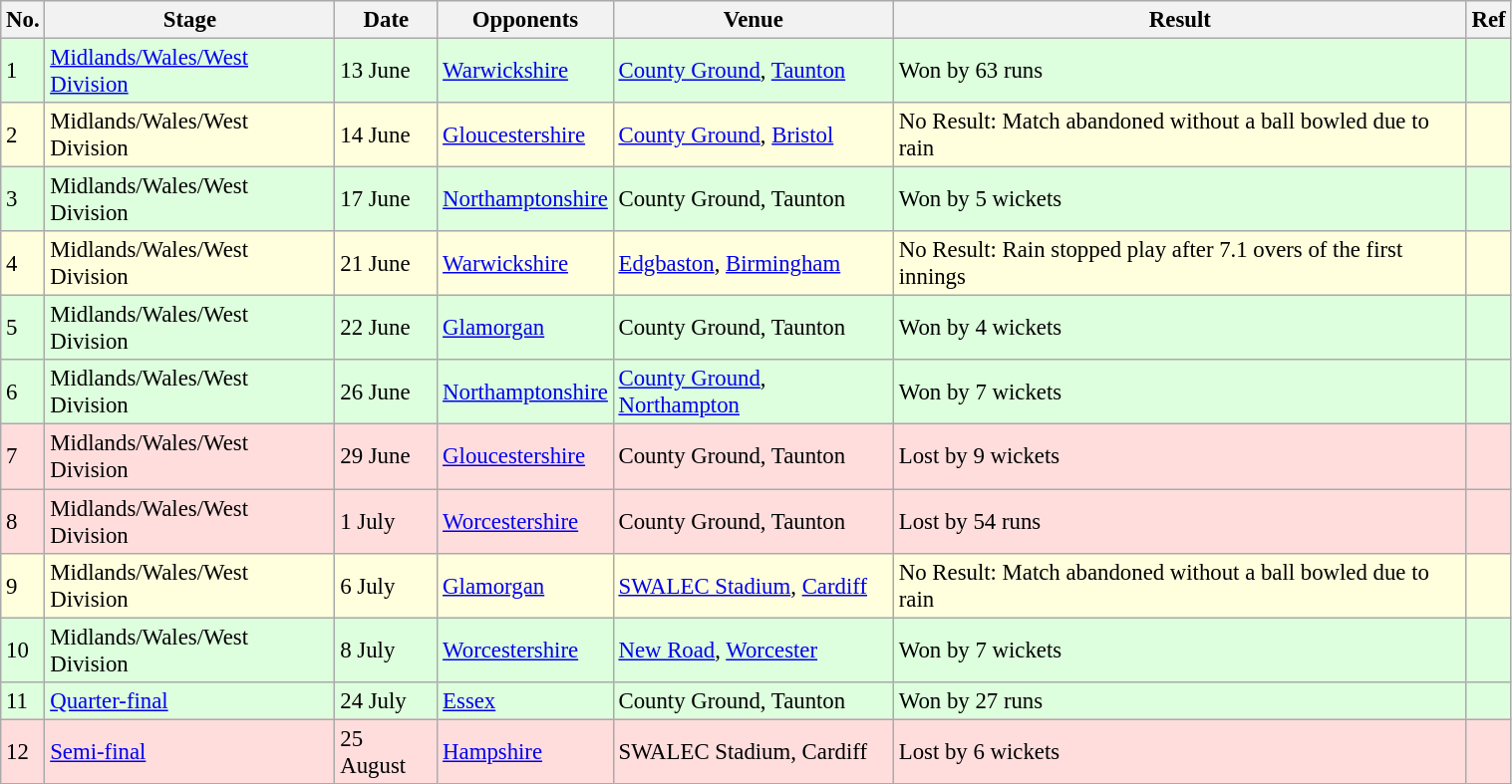<table class="wikitable" width="80%" style="font-size: 95%">
<tr bgcolor="#efefef">
<th>No.</th>
<th>Stage</th>
<th>Date</th>
<th>Opponents</th>
<th>Venue</th>
<th>Result</th>
<th>Ref</th>
</tr>
<tr bgcolor="#ddffdd">
<td>1</td>
<td><a href='#'>Midlands/Wales/West Division</a></td>
<td>13 June</td>
<td><a href='#'>Warwickshire</a></td>
<td><a href='#'>County Ground</a>, <a href='#'>Taunton</a></td>
<td>Won by 63 runs</td>
<td></td>
</tr>
<tr bgcolor="#ffffdd">
<td>2</td>
<td>Midlands/Wales/West Division</td>
<td>14 June</td>
<td><a href='#'>Gloucestershire</a></td>
<td><a href='#'>County Ground</a>, <a href='#'>Bristol</a></td>
<td>No Result: Match abandoned without a ball bowled due to rain</td>
<td></td>
</tr>
<tr bgcolor="#ddffdd">
<td>3</td>
<td>Midlands/Wales/West Division</td>
<td>17 June</td>
<td><a href='#'>Northamptonshire</a></td>
<td>County Ground, Taunton</td>
<td>Won by 5 wickets</td>
<td></td>
</tr>
<tr bgcolor="#ffffdd">
<td>4</td>
<td>Midlands/Wales/West Division</td>
<td>21 June</td>
<td><a href='#'>Warwickshire</a></td>
<td><a href='#'>Edgbaston</a>, <a href='#'>Birmingham</a></td>
<td>No Result: Rain stopped play after 7.1 overs of the first innings</td>
<td></td>
</tr>
<tr bgcolor="#ddffdd">
<td>5</td>
<td>Midlands/Wales/West Division</td>
<td>22 June</td>
<td><a href='#'>Glamorgan</a></td>
<td>County Ground, Taunton</td>
<td>Won by 4 wickets</td>
<td></td>
</tr>
<tr bgcolor="#ddffdd">
<td>6</td>
<td>Midlands/Wales/West Division</td>
<td>26 June</td>
<td><a href='#'>Northamptonshire</a></td>
<td><a href='#'>County Ground</a>, <a href='#'>Northampton</a></td>
<td>Won by 7 wickets</td>
<td></td>
</tr>
<tr bgcolor="#ffdddd">
<td>7</td>
<td>Midlands/Wales/West Division</td>
<td>29 June</td>
<td><a href='#'>Gloucestershire</a></td>
<td>County Ground, Taunton</td>
<td>Lost by 9 wickets</td>
<td></td>
</tr>
<tr bgcolor="#ffdddd">
<td>8</td>
<td>Midlands/Wales/West Division</td>
<td>1 July</td>
<td><a href='#'>Worcestershire</a></td>
<td>County Ground, Taunton</td>
<td>Lost by 54 runs</td>
<td></td>
</tr>
<tr bgcolor="#ffffdd">
<td>9</td>
<td>Midlands/Wales/West Division</td>
<td>6 July</td>
<td><a href='#'>Glamorgan</a></td>
<td><a href='#'>SWALEC Stadium</a>, <a href='#'>Cardiff</a></td>
<td>No Result: Match abandoned without a ball bowled due to rain</td>
<td></td>
</tr>
<tr bgcolor="#ddffdd">
<td>10</td>
<td>Midlands/Wales/West Division</td>
<td>8 July</td>
<td><a href='#'>Worcestershire</a></td>
<td><a href='#'>New Road</a>, <a href='#'>Worcester</a></td>
<td>Won by 7 wickets</td>
<td></td>
</tr>
<tr bgcolor="#ddffdd">
<td>11</td>
<td><a href='#'>Quarter-final</a></td>
<td>24 July</td>
<td><a href='#'>Essex</a></td>
<td>County Ground, Taunton</td>
<td>Won by 27 runs</td>
<td></td>
</tr>
<tr bgcolor="#ffdddd">
<td>12</td>
<td><a href='#'>Semi-final</a></td>
<td>25 August</td>
<td><a href='#'>Hampshire</a></td>
<td>SWALEC Stadium, Cardiff</td>
<td>Lost by 6 wickets</td>
<td></td>
</tr>
</table>
